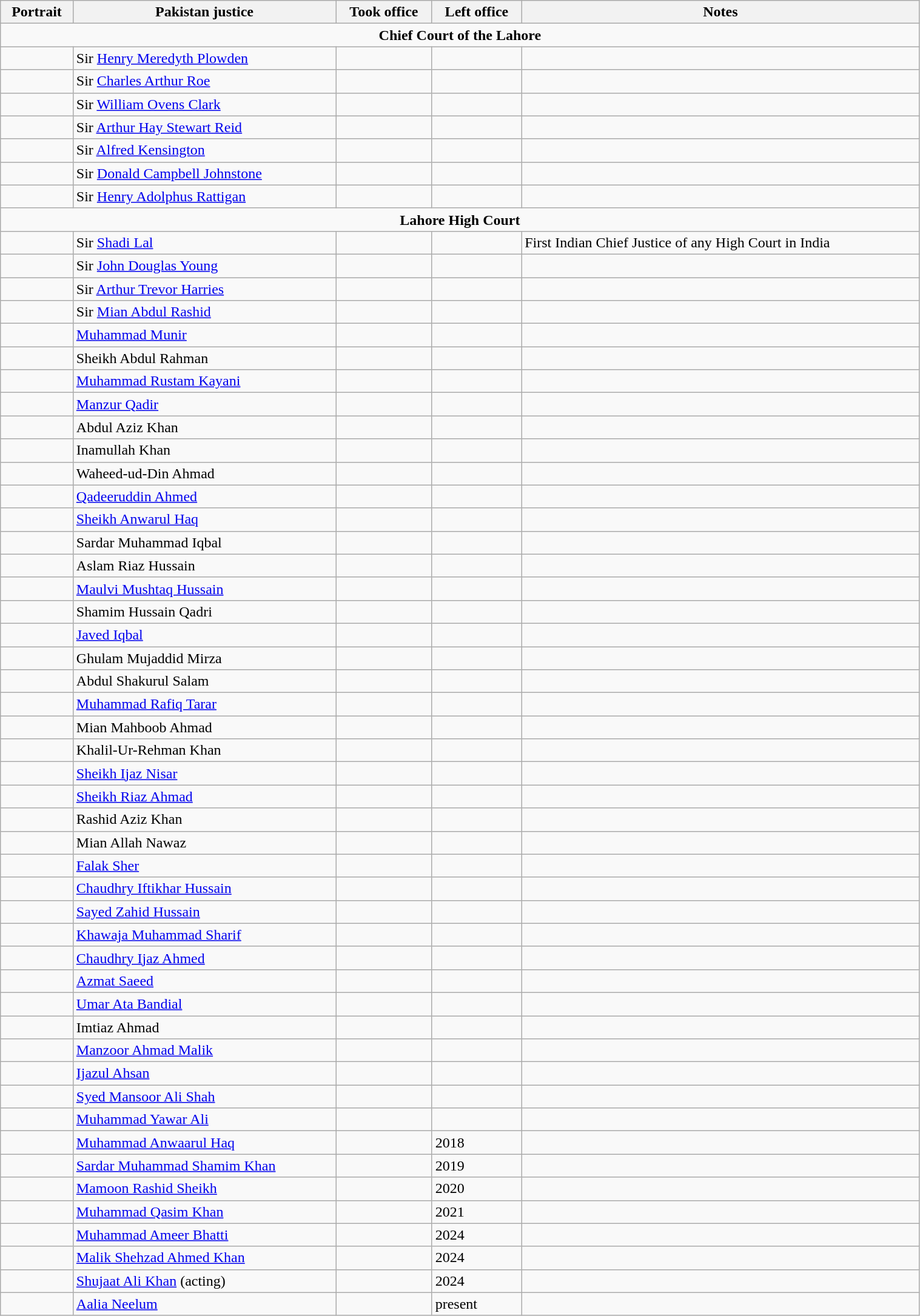<table class="wikitable"  style="width:80%; text-align:left;">
<tr>
<th>Portrait</th>
<th>Pakistan justice</th>
<th>Took office</th>
<th>Left office</th>
<th>Notes</th>
</tr>
<tr align=center>
<td colspan="5"><strong>Chief Court of the Lahore</strong></td>
</tr>
<tr>
<td></td>
<td>Sir <a href='#'>Henry Meredyth Plowden</a></td>
<td></td>
<td></td>
<td></td>
</tr>
<tr>
<td></td>
<td>Sir <a href='#'>Charles Arthur Roe</a></td>
<td></td>
<td></td>
<td></td>
</tr>
<tr>
<td></td>
<td>Sir <a href='#'>William Ovens Clark</a></td>
<td></td>
<td></td>
<td></td>
</tr>
<tr>
<td></td>
<td>Sir <a href='#'>Arthur Hay Stewart Reid</a></td>
<td></td>
<td></td>
<td></td>
</tr>
<tr>
<td></td>
<td>Sir <a href='#'>Alfred Kensington</a></td>
<td></td>
<td></td>
<td></td>
</tr>
<tr>
<td></td>
<td>Sir <a href='#'>Donald Campbell Johnstone</a></td>
<td></td>
<td></td>
<td></td>
</tr>
<tr>
<td></td>
<td>Sir <a href='#'>Henry Adolphus Rattigan</a></td>
<td></td>
<td></td>
<td></td>
</tr>
<tr align=center>
<td colspan="5"><strong>Lahore High Court</strong></td>
</tr>
<tr>
<td></td>
<td>Sir <a href='#'>Shadi Lal</a></td>
<td></td>
<td></td>
<td>First Indian Chief Justice of any High Court in India</td>
</tr>
<tr>
<td></td>
<td>Sir <a href='#'>John Douglas Young</a></td>
<td></td>
<td></td>
<td></td>
</tr>
<tr>
<td></td>
<td>Sir <a href='#'>Arthur Trevor Harries</a></td>
<td></td>
<td></td>
<td></td>
</tr>
<tr>
<td></td>
<td>Sir <a href='#'>Mian Abdul Rashid</a></td>
<td></td>
<td></td>
<td></td>
</tr>
<tr>
<td></td>
<td><a href='#'>Muhammad Munir</a></td>
<td></td>
<td></td>
<td></td>
</tr>
<tr>
<td></td>
<td>Sheikh Abdul Rahman</td>
<td></td>
<td></td>
<td></td>
</tr>
<tr>
<td></td>
<td><a href='#'>Muhammad Rustam Kayani</a></td>
<td></td>
<td></td>
<td></td>
</tr>
<tr>
<td></td>
<td><a href='#'>Manzur Qadir</a></td>
<td></td>
<td></td>
<td></td>
</tr>
<tr>
<td></td>
<td>Abdul Aziz Khan</td>
<td></td>
<td></td>
<td></td>
</tr>
<tr>
<td></td>
<td>Inamullah Khan</td>
<td></td>
<td></td>
<td></td>
</tr>
<tr>
<td></td>
<td>Waheed-ud-Din Ahmad</td>
<td></td>
<td></td>
<td></td>
</tr>
<tr>
<td></td>
<td><a href='#'>Qadeeruddin Ahmed</a></td>
<td></td>
<td></td>
<td></td>
</tr>
<tr>
<td></td>
<td><a href='#'>Sheikh Anwarul Haq</a></td>
<td></td>
<td></td>
<td></td>
</tr>
<tr>
<td></td>
<td>Sardar Muhammad Iqbal</td>
<td></td>
<td></td>
<td></td>
</tr>
<tr>
<td></td>
<td>Aslam Riaz Hussain</td>
<td></td>
<td></td>
<td></td>
</tr>
<tr>
<td></td>
<td><a href='#'>Maulvi Mushtaq Hussain</a></td>
<td></td>
<td></td>
<td></td>
</tr>
<tr>
<td></td>
<td>Shamim Hussain Qadri</td>
<td></td>
<td></td>
<td></td>
</tr>
<tr>
<td></td>
<td><a href='#'>Javed Iqbal</a></td>
<td></td>
<td></td>
<td></td>
</tr>
<tr>
<td></td>
<td>Ghulam Mujaddid Mirza</td>
<td></td>
<td></td>
<td></td>
</tr>
<tr>
<td></td>
<td>Abdul Shakurul Salam</td>
<td></td>
<td></td>
<td></td>
</tr>
<tr>
<td></td>
<td><a href='#'>Muhammad Rafiq Tarar</a></td>
<td></td>
<td></td>
<td></td>
</tr>
<tr>
<td></td>
<td>Mian Mahboob Ahmad</td>
<td></td>
<td></td>
<td></td>
</tr>
<tr>
<td></td>
<td>Khalil-Ur-Rehman Khan</td>
<td></td>
<td></td>
<td></td>
</tr>
<tr>
<td></td>
<td><a href='#'>Sheikh Ijaz Nisar</a></td>
<td></td>
<td></td>
<td></td>
</tr>
<tr>
<td></td>
<td><a href='#'>Sheikh Riaz Ahmad</a></td>
<td></td>
<td></td>
<td></td>
</tr>
<tr>
<td></td>
<td>Rashid Aziz Khan</td>
<td></td>
<td></td>
<td></td>
</tr>
<tr>
<td></td>
<td>Mian Allah Nawaz</td>
<td></td>
<td></td>
<td></td>
</tr>
<tr>
<td></td>
<td><a href='#'>Falak Sher</a></td>
<td></td>
<td></td>
<td></td>
</tr>
<tr>
<td></td>
<td><a href='#'>Chaudhry Iftikhar Hussain</a></td>
<td></td>
<td></td>
<td></td>
</tr>
<tr>
<td></td>
<td><a href='#'>Sayed Zahid Hussain</a></td>
<td></td>
<td></td>
<td></td>
</tr>
<tr>
<td></td>
<td><a href='#'>Khawaja Muhammad Sharif</a></td>
<td></td>
<td></td>
<td></td>
</tr>
<tr>
<td></td>
<td><a href='#'>Chaudhry Ijaz Ahmed</a></td>
<td></td>
<td></td>
<td></td>
</tr>
<tr>
<td></td>
<td><a href='#'>Azmat Saeed</a></td>
<td></td>
<td></td>
<td></td>
</tr>
<tr>
<td></td>
<td><a href='#'>Umar Ata Bandial</a></td>
<td></td>
<td></td>
<td></td>
</tr>
<tr>
<td></td>
<td>Imtiaz Ahmad</td>
<td></td>
<td></td>
<td></td>
</tr>
<tr>
<td></td>
<td><a href='#'>Manzoor Ahmad Malik</a></td>
<td></td>
<td></td>
<td></td>
</tr>
<tr>
<td></td>
<td><a href='#'>Ijazul Ahsan</a></td>
<td></td>
<td></td>
<td></td>
</tr>
<tr>
<td></td>
<td><a href='#'>Syed Mansoor Ali Shah</a></td>
<td></td>
<td></td>
<td></td>
</tr>
<tr>
<td></td>
<td><a href='#'>Muhammad Yawar Ali</a></td>
<td></td>
<td></td>
<td></td>
</tr>
<tr>
<td></td>
<td><a href='#'>Muhammad Anwaarul Haq</a></td>
<td></td>
<td>2018</td>
<td></td>
</tr>
<tr>
<td></td>
<td><a href='#'>Sardar Muhammad Shamim Khan</a></td>
<td></td>
<td>2019</td>
<td></td>
</tr>
<tr>
<td></td>
<td><a href='#'>Mamoon Rashid Sheikh</a></td>
<td></td>
<td>2020</td>
<td></td>
</tr>
<tr>
<td></td>
<td><a href='#'>Muhammad Qasim Khan</a></td>
<td></td>
<td>2021</td>
<td></td>
</tr>
<tr>
<td></td>
<td><a href='#'>Muhammad Ameer Bhatti</a></td>
<td></td>
<td>2024 </td>
<td></td>
</tr>
<tr>
<td></td>
<td><a href='#'>Malik Shehzad Ahmed Khan</a></td>
<td></td>
<td>2024</td>
<td></td>
</tr>
<tr>
<td></td>
<td><a href='#'>Shujaat Ali Khan</a> (acting)</td>
<td></td>
<td>2024</td>
<td></td>
</tr>
<tr>
<td></td>
<td><a href='#'>Aalia Neelum</a></td>
<td></td>
<td>present</td>
<td></td>
</tr>
</table>
